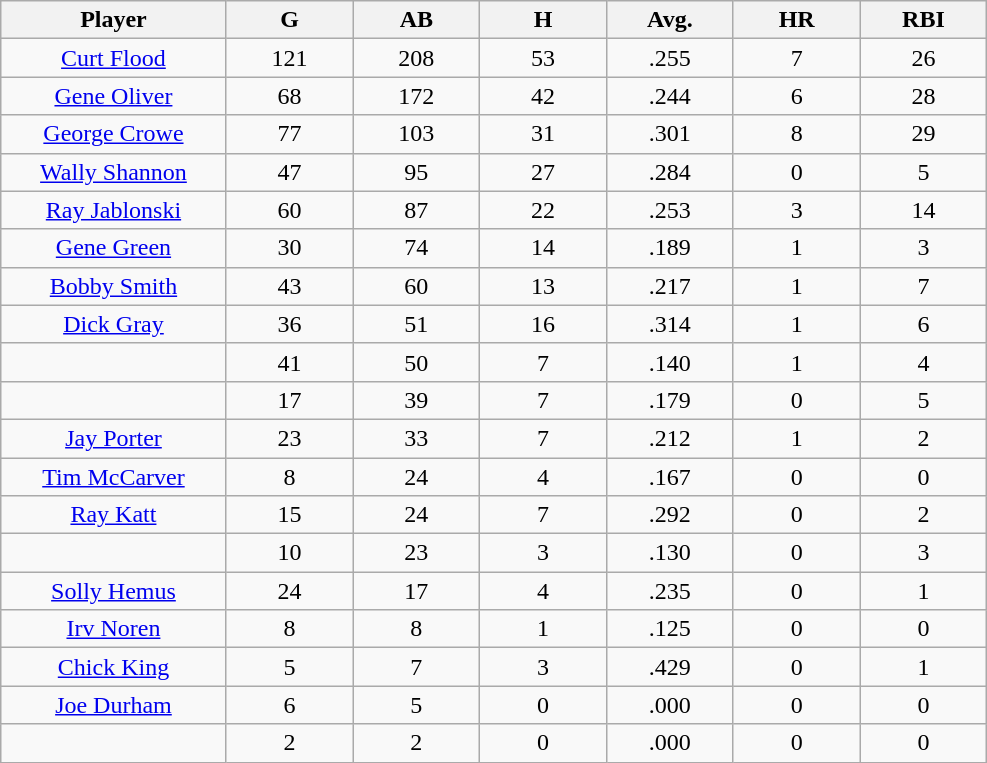<table class="wikitable sortable">
<tr>
<th bgcolor="#DDDDFF" width="16%">Player</th>
<th bgcolor="#DDDDFF" width="9%">G</th>
<th bgcolor="#DDDDFF" width="9%">AB</th>
<th bgcolor="#DDDDFF" width="9%">H</th>
<th bgcolor="#DDDDFF" width="9%">Avg.</th>
<th bgcolor="#DDDDFF" width="9%">HR</th>
<th bgcolor="#DDDDFF" width="9%">RBI</th>
</tr>
<tr align="center">
<td><a href='#'>Curt Flood</a></td>
<td>121</td>
<td>208</td>
<td>53</td>
<td>.255</td>
<td>7</td>
<td>26</td>
</tr>
<tr align=center>
<td><a href='#'>Gene Oliver</a></td>
<td>68</td>
<td>172</td>
<td>42</td>
<td>.244</td>
<td>6</td>
<td>28</td>
</tr>
<tr align=center>
<td><a href='#'>George Crowe</a></td>
<td>77</td>
<td>103</td>
<td>31</td>
<td>.301</td>
<td>8</td>
<td>29</td>
</tr>
<tr align=center>
<td><a href='#'>Wally Shannon</a></td>
<td>47</td>
<td>95</td>
<td>27</td>
<td>.284</td>
<td>0</td>
<td>5</td>
</tr>
<tr align=center>
<td><a href='#'>Ray Jablonski</a></td>
<td>60</td>
<td>87</td>
<td>22</td>
<td>.253</td>
<td>3</td>
<td>14</td>
</tr>
<tr align=center>
<td><a href='#'>Gene Green</a></td>
<td>30</td>
<td>74</td>
<td>14</td>
<td>.189</td>
<td>1</td>
<td>3</td>
</tr>
<tr align=center>
<td><a href='#'>Bobby Smith</a></td>
<td>43</td>
<td>60</td>
<td>13</td>
<td>.217</td>
<td>1</td>
<td>7</td>
</tr>
<tr align=center>
<td><a href='#'>Dick Gray</a></td>
<td>36</td>
<td>51</td>
<td>16</td>
<td>.314</td>
<td>1</td>
<td>6</td>
</tr>
<tr align=center>
<td></td>
<td>41</td>
<td>50</td>
<td>7</td>
<td>.140</td>
<td>1</td>
<td>4</td>
</tr>
<tr align="center">
<td></td>
<td>17</td>
<td>39</td>
<td>7</td>
<td>.179</td>
<td>0</td>
<td>5</td>
</tr>
<tr align="center">
<td><a href='#'>Jay Porter</a></td>
<td>23</td>
<td>33</td>
<td>7</td>
<td>.212</td>
<td>1</td>
<td>2</td>
</tr>
<tr align=center>
<td><a href='#'>Tim McCarver</a></td>
<td>8</td>
<td>24</td>
<td>4</td>
<td>.167</td>
<td>0</td>
<td>0</td>
</tr>
<tr align=center>
<td><a href='#'>Ray Katt</a></td>
<td>15</td>
<td>24</td>
<td>7</td>
<td>.292</td>
<td>0</td>
<td>2</td>
</tr>
<tr align=center>
<td></td>
<td>10</td>
<td>23</td>
<td>3</td>
<td>.130</td>
<td>0</td>
<td>3</td>
</tr>
<tr align="center">
<td><a href='#'>Solly Hemus</a></td>
<td>24</td>
<td>17</td>
<td>4</td>
<td>.235</td>
<td>0</td>
<td>1</td>
</tr>
<tr align=center>
<td><a href='#'>Irv Noren</a></td>
<td>8</td>
<td>8</td>
<td>1</td>
<td>.125</td>
<td>0</td>
<td>0</td>
</tr>
<tr align=center>
<td><a href='#'>Chick King</a></td>
<td>5</td>
<td>7</td>
<td>3</td>
<td>.429</td>
<td>0</td>
<td>1</td>
</tr>
<tr align=center>
<td><a href='#'>Joe Durham</a></td>
<td>6</td>
<td>5</td>
<td>0</td>
<td>.000</td>
<td>0</td>
<td>0</td>
</tr>
<tr align=center>
<td></td>
<td>2</td>
<td>2</td>
<td>0</td>
<td>.000</td>
<td>0</td>
<td>0</td>
</tr>
</table>
